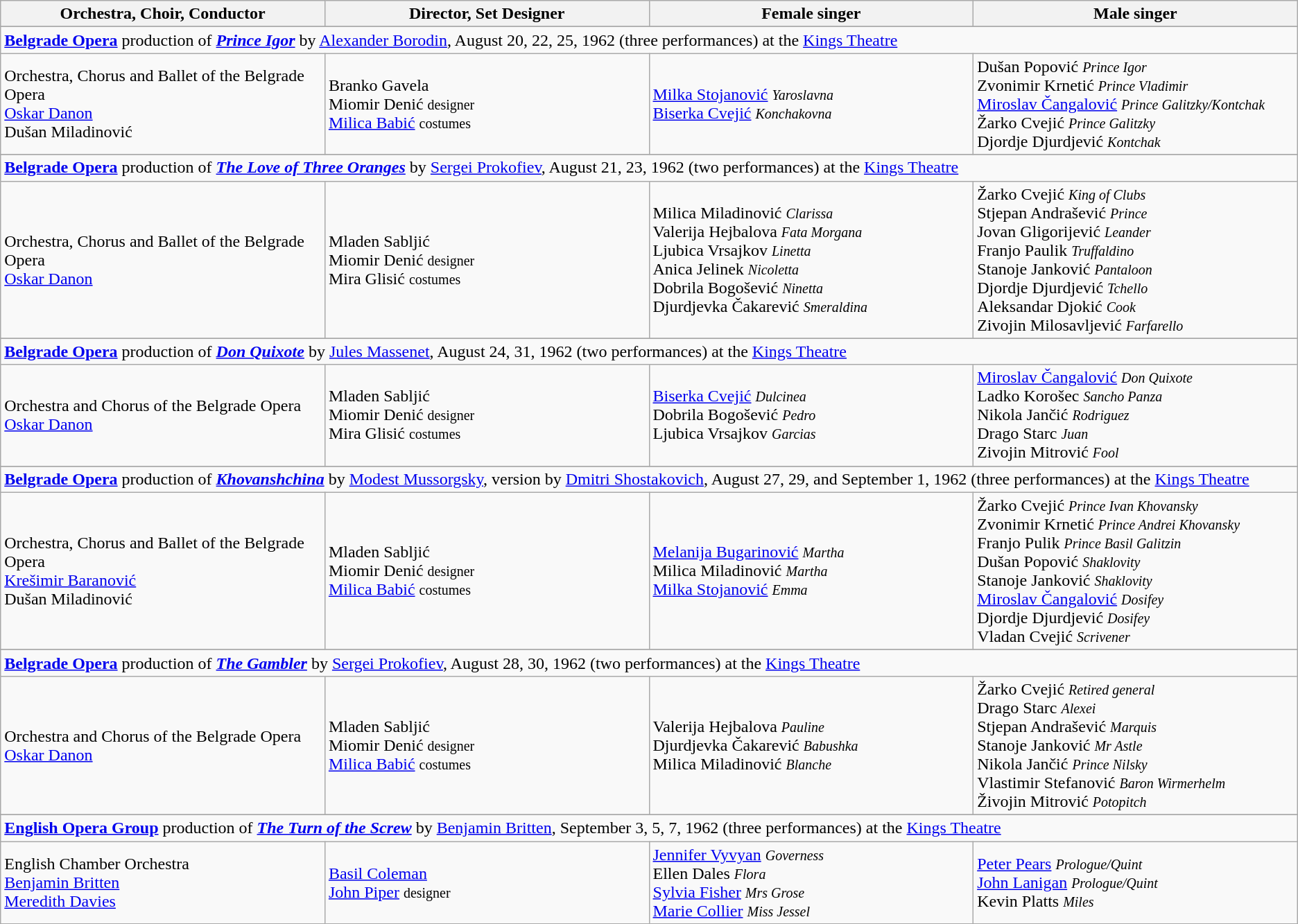<table class="wikitable toptextcells">
<tr class="hintergrundfarbe5">
<th style="width:25%;">Orchestra, Choir, Conductor</th>
<th style="width:25%;">Director, Set Designer</th>
<th style="width:25%;">Female singer</th>
<th style="width:25%;">Male singer</th>
</tr>
<tr>
</tr>
<tr class="hintergrundfarbe8">
<td colspan="9"><strong><a href='#'>Belgrade Opera</a></strong> production of <strong><em><a href='#'>Prince Igor</a></em></strong> by <a href='#'>Alexander Borodin</a>, August 20, 22, 25, 1962 (three performances) at the <a href='#'>Kings Theatre</a></td>
</tr>
<tr>
<td>Orchestra, Chorus and Ballet of the Belgrade Opera<br><a href='#'>Oskar Danon</a><br>Dušan Miladinović</td>
<td>Branko Gavela<br>Miomir Denić  <small>designer</small><br><a href='#'>Milica Babić</a> <small>costumes</small></td>
<td><a href='#'>Milka Stojanović</a> <small><em>Yaroslavna</em></small><br><a href='#'>Biserka Cvejić</a> <small><em>Konchakovna</em></small></td>
<td>Dušan Popović <small><em>Prince Igor</em></small><br>Zvonimir Krnetić <small><em>Prince Vladimir</em></small><br><a href='#'>Miroslav Čangalović</a> <small><em>Prince Galitzky/Kontchak</em></small><br>Žarko Cvejić <small><em>Prince Galitzky</em></small><br>Djordje Djurdjević <small><em>Kontchak</em></small></td>
</tr>
<tr>
</tr>
<tr class="hintergrundfarbe8">
<td colspan="9"><strong><a href='#'>Belgrade Opera</a></strong> production of <strong><em><a href='#'>The Love of Three Oranges</a></em></strong> by <a href='#'>Sergei Prokofiev</a>, August 21, 23, 1962 (two performances) at the <a href='#'>Kings Theatre</a></td>
</tr>
<tr>
<td>Orchestra, Chorus and Ballet of the Belgrade Opera<br><a href='#'>Oskar Danon</a></td>
<td>Mladen Sabljić<br>Miomir Denić  <small>designer</small><br>Mira Glisić  <small>costumes</small></td>
<td>Milica Miladinović <small><em>Clarissa</em></small><br>Valerija Hejbalova <small><em>Fata Morgana</em></small><br>Ljubica Vrsajkov <small><em>Linetta</em></small><br>Anica Jelinek <small><em>Nicoletta</em></small><br>Dobrila Bogošević <small><em>Ninetta</em></small><br>Djurdjevka Čakarević <small><em>Smeraldina</em></small><br></td>
<td>Žarko Cvejić <small><em>King of Clubs</em></small><br>Stjepan Andrašević <small><em>Prince</em></small><br>Jovan Gligorijević <small><em>Leander</em></small><br>Franjo Paulik <small><em>Truffaldino</em></small><br>Stanoje Janković <small><em>Pantaloon</em></small><br>Djordje Djurdjević <small><em>Tchello</em></small><br>Aleksandar Djokić <small><em>Cook</em></small><br>Zivojin Milosavljević <small><em>Farfarello</em></small></td>
</tr>
<tr>
</tr>
<tr class="hintergrundfarbe8">
<td colspan="9"><strong><a href='#'>Belgrade Opera</a></strong> production of <strong><em><a href='#'>Don Quixote</a></em></strong> by <a href='#'>Jules Massenet</a>, August 24, 31, 1962 (two performances) at the <a href='#'>Kings Theatre</a></td>
</tr>
<tr>
<td>Orchestra and Chorus of the Belgrade Opera<br><a href='#'>Oskar Danon</a></td>
<td>Mladen Sabljić<br>Miomir Denić  <small>designer</small><br>Mira Glisić  <small>costumes</small></td>
<td><a href='#'>Biserka Cvejić</a> <small><em>Dulcinea</em></small><br>Dobrila Bogošević <small><em>Pedro</em></small><br>Ljubica Vrsajkov <small><em>Garcias</em></small></td>
<td><a href='#'>Miroslav Čangalović</a> <small><em>Don Quixote</em></small><br>Ladko Korošec <small><em>Sancho Panza</em></small><br>Nikola Jančić <small><em>Rodriguez</em></small><br>Drago Starc <small><em>Juan</em></small><br>Zivojin Mitrović <small><em>Fool</em></small></td>
</tr>
<tr>
</tr>
<tr class="hintergrundfarbe8">
<td colspan="9"><strong><a href='#'>Belgrade Opera</a></strong> production of <strong><em><a href='#'>Khovanshchina</a></em></strong> by <a href='#'>Modest Mussorgsky</a>, version by <a href='#'>Dmitri Shostakovich</a>, August 27, 29, and September 1, 1962 (three performances) at the <a href='#'>Kings Theatre</a></td>
</tr>
<tr>
<td>Orchestra, Chorus and Ballet of the Belgrade Opera<br><a href='#'>Krešimir Baranović</a><br>Dušan Miladinović</td>
<td>Mladen Sabljić<br>Miomir Denić  <small>designer</small><br><a href='#'>Milica Babić</a>  <small>costumes</small></td>
<td><a href='#'>Melanija Bugarinović</a> <small><em>Martha</em></small><br>Milica Miladinović <small><em>Martha</em></small><br><a href='#'>Milka Stojanović</a> <small><em>Emma</em></small></td>
<td>Žarko Cvejić <small><em>Prince Ivan Khovansky</em></small><br>Zvonimir Krnetić <small><em>Prince Andrei Khovansky</em></small><br>Franjo Pulik <small><em>Prince Basil Galitzin</em></small><br>Dušan Popović <small><em>Shaklovity</em></small><br>Stanoje Janković <small><em>Shaklovity</em></small><br><a href='#'>Miroslav Čangalović</a> <small><em>Dosifey</em></small><br>Djordje Djurdjević <small><em>Dosifey</em></small><br>Vladan Cvejić <small><em>Scrivener</em></small></td>
</tr>
<tr>
</tr>
<tr class="hintergrundfarbe8">
<td colspan="9"><strong><a href='#'>Belgrade Opera</a></strong> production of <strong><em><a href='#'>The Gambler</a></em></strong> by <a href='#'>Sergei Prokofiev</a>, August 28, 30, 1962 (two performances) at the <a href='#'>Kings Theatre</a></td>
</tr>
<tr>
<td>Orchestra and Chorus of the Belgrade Opera<br><a href='#'>Oskar Danon</a></td>
<td>Mladen Sabljić<br>Miomir Denić  <small>designer</small><br><a href='#'>Milica Babić</a>  <small>costumes</small></td>
<td>Valerija Hejbalova <small><em>Pauline</em></small><br>Djurdjevka Čakarević <small><em>Babushka</em></small><br>Milica Miladinović <small><em>Blanche</em></small></td>
<td>Žarko Cvejić <small><em>Retired general</em></small><br>Drago Starc <small><em>Alexei</em></small><br>Stjepan Andrašević <small><em>Marquis</em></small><br>Stanoje Janković <small><em>Mr Astle</em></small><br>Nikola Jančić <small><em>Prince Nilsky</em></small><br>Vlastimir Stefanović <small><em>Baron Wirmerhelm</em></small><br>Živojin Mitrović <small><em>Potopitch</em></small></td>
</tr>
<tr>
</tr>
<tr class="hintergrundfarbe8">
<td colspan="9"><strong><a href='#'>English Opera Group</a></strong> production of <strong><em><a href='#'>The Turn of the Screw</a></em></strong> by <a href='#'>Benjamin Britten</a>, September 3, 5, 7, 1962 (three performances) at the <a href='#'>Kings Theatre</a></td>
</tr>
<tr>
<td>English Chamber Orchestra<br><a href='#'>Benjamin Britten</a><br><a href='#'>Meredith Davies</a></td>
<td><a href='#'>Basil Coleman</a><br><a href='#'>John Piper</a>  <small>designer</small></td>
<td><a href='#'>Jennifer Vyvyan</a> <small><em>Governess</em></small><br>Ellen Dales <small><em>Flora</em></small><br><a href='#'>Sylvia Fisher</a> <small><em>Mrs Grose</em></small><br><a href='#'>Marie Collier</a> <small><em>Miss Jessel</em></small></td>
<td><a href='#'>Peter Pears</a> <small><em>Prologue/Quint</em></small><br><a href='#'>John Lanigan</a> <small><em>Prologue/Quint</em></small><br>Kevin Platts <small><em>Miles</em></small></td>
</tr>
</table>
